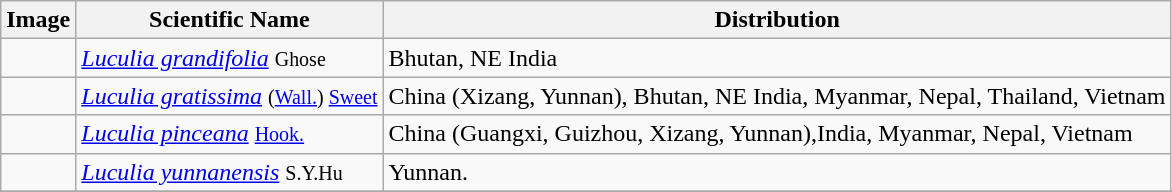<table class="wikitable">
<tr>
<th>Image</th>
<th>Scientific Name</th>
<th>Distribution</th>
</tr>
<tr>
<td></td>
<td><em><a href='#'>Luculia grandifolia</a></em> <small>Ghose</small></td>
<td>Bhutan, NE India</td>
</tr>
<tr>
<td></td>
<td><em><a href='#'>Luculia gratissima</a></em> <small>(<a href='#'>Wall.</a>) <a href='#'>Sweet</a></small></td>
<td>China (Xizang, Yunnan), Bhutan, NE India, Myanmar, Nepal, Thailand, Vietnam</td>
</tr>
<tr>
<td></td>
<td><em><a href='#'>Luculia pinceana</a></em> <small><a href='#'>Hook.</a></small></td>
<td>China (Guangxi, Guizhou, Xizang, Yunnan),India, Myanmar, Nepal, Vietnam</td>
</tr>
<tr>
<td></td>
<td><em><a href='#'>Luculia yunnanensis</a></em> <small>S.Y.Hu</small></td>
<td>Yunnan.</td>
</tr>
<tr>
</tr>
</table>
